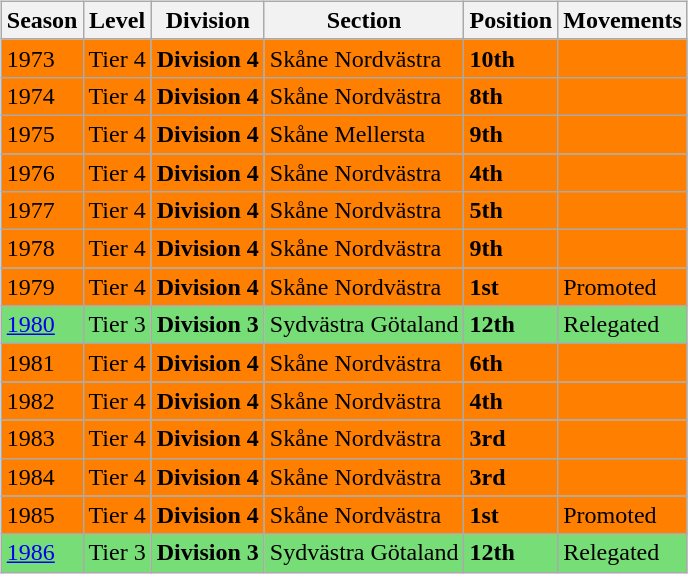<table>
<tr>
<td valign="top" width=0%><br><table class="wikitable">
<tr style="background:#f0f6fa;">
<th><strong>Season</strong></th>
<th><strong>Level</strong></th>
<th><strong>Division</strong></th>
<th><strong>Section</strong></th>
<th><strong>Position</strong></th>
<th><strong>Movements</strong></th>
</tr>
<tr>
<td style="background:#FF7F00;">1973</td>
<td style="background:#FF7F00;">Tier 4</td>
<td style="background:#FF7F00;"><strong>Division 4</strong></td>
<td style="background:#FF7F00;">Skåne Nordvästra</td>
<td style="background:#FF7F00;"><strong>10th</strong></td>
<td style="background:#FF7F00;"></td>
</tr>
<tr>
<td style="background:#FF7F00;">1974</td>
<td style="background:#FF7F00;">Tier 4</td>
<td style="background:#FF7F00;"><strong>Division 4</strong></td>
<td style="background:#FF7F00;">Skåne Nordvästra</td>
<td style="background:#FF7F00;"><strong>8th</strong></td>
<td style="background:#FF7F00;"></td>
</tr>
<tr>
<td style="background:#FF7F00;">1975</td>
<td style="background:#FF7F00;">Tier 4</td>
<td style="background:#FF7F00;"><strong>Division 4</strong></td>
<td style="background:#FF7F00;">Skåne Mellersta</td>
<td style="background:#FF7F00;"><strong>9th</strong></td>
<td style="background:#FF7F00;"></td>
</tr>
<tr>
<td style="background:#FF7F00;">1976</td>
<td style="background:#FF7F00;">Tier 4</td>
<td style="background:#FF7F00;"><strong>Division 4</strong></td>
<td style="background:#FF7F00;">Skåne Nordvästra</td>
<td style="background:#FF7F00;"><strong>4th</strong></td>
<td style="background:#FF7F00;"></td>
</tr>
<tr>
<td style="background:#FF7F00;">1977</td>
<td style="background:#FF7F00;">Tier 4</td>
<td style="background:#FF7F00;"><strong>Division 4</strong></td>
<td style="background:#FF7F00;">Skåne Nordvästra</td>
<td style="background:#FF7F00;"><strong>5th</strong></td>
<td style="background:#FF7F00;"></td>
</tr>
<tr>
<td style="background:#FF7F00;">1978</td>
<td style="background:#FF7F00;">Tier 4</td>
<td style="background:#FF7F00;"><strong>Division 4</strong></td>
<td style="background:#FF7F00;">Skåne Nordvästra</td>
<td style="background:#FF7F00;"><strong>9th</strong></td>
<td style="background:#FF7F00;"></td>
</tr>
<tr>
<td style="background:#FF7F00;">1979</td>
<td style="background:#FF7F00;">Tier 4</td>
<td style="background:#FF7F00;"><strong>Division 4</strong></td>
<td style="background:#FF7F00;">Skåne Nordvästra</td>
<td style="background:#FF7F00;"><strong>1st</strong></td>
<td style="background:#FF7F00;">Promoted</td>
</tr>
<tr>
<td style="background:#77DD77;"><a href='#'>1980</a></td>
<td style="background:#77DD77;">Tier 3</td>
<td style="background:#77DD77;"><strong>Division 3</strong></td>
<td style="background:#77DD77;">Sydvästra Götaland</td>
<td style="background:#77DD77;"><strong>12th</strong></td>
<td style="background:#77DD77;">Relegated</td>
</tr>
<tr>
<td style="background:#FF7F00;">1981</td>
<td style="background:#FF7F00;">Tier 4</td>
<td style="background:#FF7F00;"><strong>Division 4</strong></td>
<td style="background:#FF7F00;">Skåne Nordvästra</td>
<td style="background:#FF7F00;"><strong>6th</strong></td>
<td style="background:#FF7F00;"></td>
</tr>
<tr>
<td style="background:#FF7F00;">1982</td>
<td style="background:#FF7F00;">Tier 4</td>
<td style="background:#FF7F00;"><strong>Division 4</strong></td>
<td style="background:#FF7F00;">Skåne Nordvästra</td>
<td style="background:#FF7F00;"><strong>4th</strong></td>
<td style="background:#FF7F00;"></td>
</tr>
<tr>
<td style="background:#FF7F00;">1983</td>
<td style="background:#FF7F00;">Tier 4</td>
<td style="background:#FF7F00;"><strong>Division 4</strong></td>
<td style="background:#FF7F00;">Skåne Nordvästra</td>
<td style="background:#FF7F00;"><strong>3rd</strong></td>
<td style="background:#FF7F00;"></td>
</tr>
<tr>
<td style="background:#FF7F00;">1984</td>
<td style="background:#FF7F00;">Tier 4</td>
<td style="background:#FF7F00;"><strong>Division 4</strong></td>
<td style="background:#FF7F00;">Skåne Nordvästra</td>
<td style="background:#FF7F00;"><strong>3rd</strong></td>
<td style="background:#FF7F00;"></td>
</tr>
<tr>
<td style="background:#FF7F00;">1985</td>
<td style="background:#FF7F00;">Tier 4</td>
<td style="background:#FF7F00;"><strong>Division 4</strong></td>
<td style="background:#FF7F00;">Skåne Nordvästra</td>
<td style="background:#FF7F00;"><strong>1st</strong></td>
<td style="background:#FF7F00;">Promoted</td>
</tr>
<tr>
<td style="background:#77DD77;"><a href='#'>1986</a></td>
<td style="background:#77DD77;">Tier 3</td>
<td style="background:#77DD77;"><strong>Division 3</strong></td>
<td style="background:#77DD77;">Sydvästra Götaland</td>
<td style="background:#77DD77;"><strong>12th</strong></td>
<td style="background:#77DD77;">Relegated</td>
</tr>
</table>

</td>
</tr>
</table>
